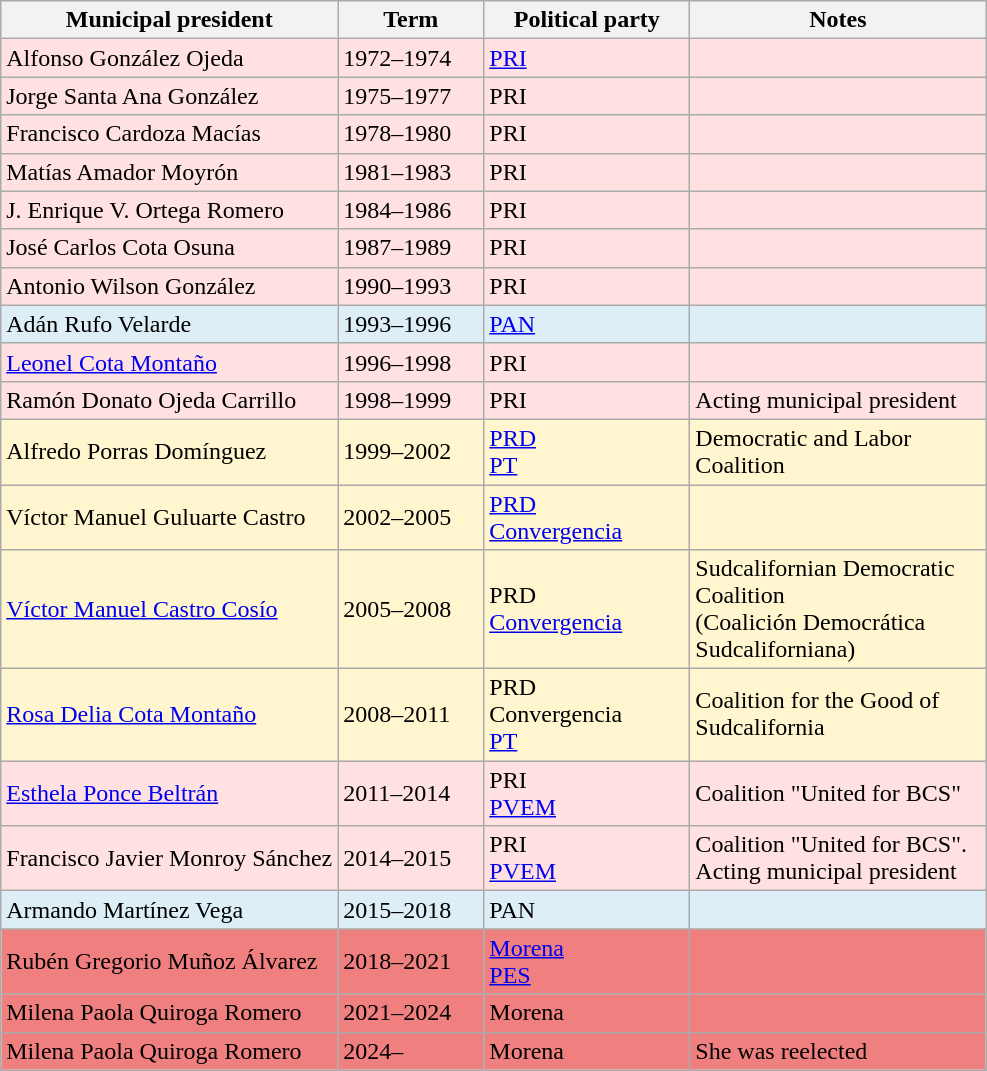<table class="wikitable">
<tr>
<th>Municipal president</th>
<th width=90px>Term</th>
<th width=130px>Political party</th>
<th width=190px>Notes</th>
</tr>
<tr style="background:#ffe1e1">
<td>Alfonso González Ojeda</td>
<td>1972–1974</td>
<td><a href='#'>PRI</a> </td>
<td></td>
</tr>
<tr style="background:#ffe1e1">
<td>Jorge Santa Ana González</td>
<td>1975–1977</td>
<td>PRI </td>
<td></td>
</tr>
<tr style="background:#ffe1e1">
<td>Francisco Cardoza Macías</td>
<td>1978–1980</td>
<td>PRI </td>
<td></td>
</tr>
<tr style="background:#ffe1e1">
<td>Matías Amador Moyrón</td>
<td>1981–1983</td>
<td>PRI </td>
<td></td>
</tr>
<tr style="background:#ffe1e1">
<td>J. Enrique V. Ortega Romero</td>
<td>1984–1986</td>
<td>PRI </td>
<td></td>
</tr>
<tr style="background:#ffe1e1">
<td>José Carlos Cota Osuna</td>
<td>1987–1989</td>
<td>PRI </td>
<td></td>
</tr>
<tr style="background:#ffe1e1">
<td>Antonio Wilson González</td>
<td>1990–1993</td>
<td>PRI </td>
<td></td>
</tr>
<tr style="background:#ddeef6">
<td>Adán Rufo Velarde</td>
<td>1993–1996</td>
<td><a href='#'>PAN</a> </td>
<td></td>
</tr>
<tr style="background:#ffe1e1">
<td><a href='#'>Leonel Cota Montaño</a></td>
<td>1996–1998</td>
<td>PRI </td>
<td></td>
</tr>
<tr style="background:#ffe1e1">
<td>Ramón Donato Ojeda Carrillo</td>
<td>1998–1999</td>
<td>PRI </td>
<td>Acting municipal president</td>
</tr>
<tr style="background:#fff6d0">
<td>Alfredo Porras Domínguez</td>
<td>1999–2002</td>
<td><a href='#'>PRD</a> <br> <a href='#'>PT</a> </td>
<td>Democratic and Labor Coalition</td>
</tr>
<tr style="background:#fff6d0">
<td>Víctor Manuel Guluarte Castro</td>
<td>2002–2005</td>
<td><a href='#'>PRD</a> <br> <a href='#'>Convergencia</a> </td>
<td></td>
</tr>
<tr style="background:#fff6d0">
<td><a href='#'>Víctor Manuel Castro Cosío</a></td>
<td>2005–2008</td>
<td>PRD <br> <a href='#'>Convergencia</a> </td>
<td>Sudcalifornian Democratic Coalition<br> (Coalición Democrática Sudcaliforniana)</td>
</tr>
<tr style="background:#fff6d0">
<td><a href='#'>Rosa Delia Cota Montaño</a></td>
<td>2008–2011</td>
<td>PRD <br> Convergencia <br> <a href='#'>PT</a> </td>
<td>Coalition for the Good of Sudcalifornia</td>
</tr>
<tr style="background:#ffe1e1">
<td><a href='#'>Esthela Ponce Beltrán</a></td>
<td>2011–2014</td>
<td>PRI <br> <a href='#'>PVEM</a> </td>
<td>Coalition "United for BCS"</td>
</tr>
<tr style="background:#ffe1e1">
<td>Francisco Javier Monroy Sánchez</td>
<td>2014–2015</td>
<td>PRI <br> <a href='#'>PVEM</a> </td>
<td>Coalition "United for BCS". Acting municipal president</td>
</tr>
<tr style="background:#ddeef6">
<td>Armando Martínez Vega</td>
<td>2015–2018</td>
<td>PAN <br>  </td>
<td></td>
</tr>
<tr style="background:#f08080">
<td>Rubén Gregorio Muñoz Álvarez</td>
<td>2018–2021</td>
<td><a href='#'>Morena</a> <br> <a href='#'>PES</a> </td>
<td></td>
</tr>
<tr style="background:#f08080">
<td>Milena Paola Quiroga Romero</td>
<td>2021–2024</td>
<td>Morena </td>
<td></td>
</tr>
<tr style="background:#f08080">
<td>Milena Paola Quiroga Romero</td>
<td>2024–</td>
<td>Morena </td>
<td>She was reelected</td>
</tr>
</table>
